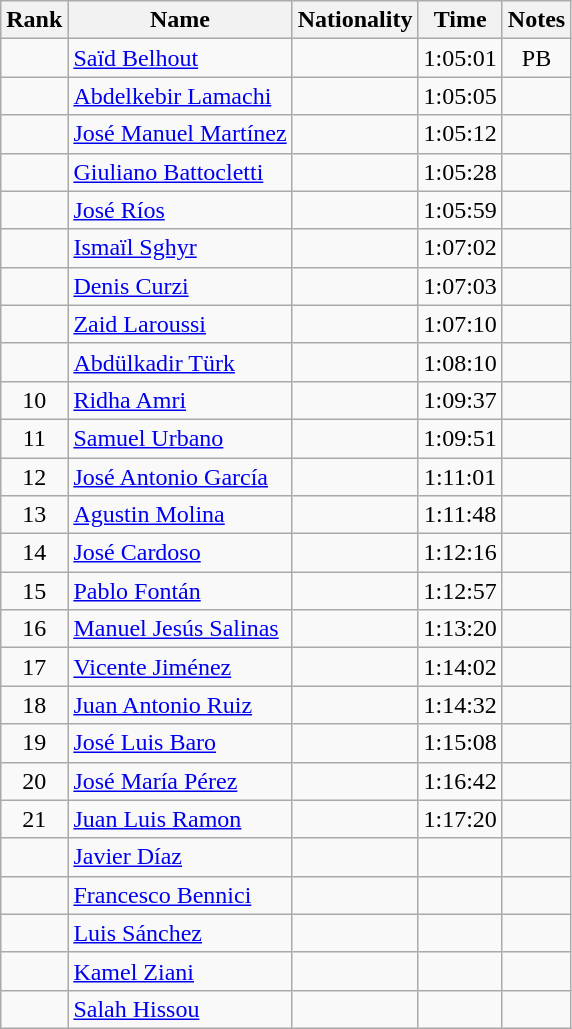<table class="wikitable sortable" style="text-align:center">
<tr>
<th>Rank</th>
<th>Name</th>
<th>Nationality</th>
<th>Time</th>
<th>Notes</th>
</tr>
<tr>
<td></td>
<td align=left><a href='#'>Saïd Belhout</a></td>
<td align=left></td>
<td>1:05:01</td>
<td>PB</td>
</tr>
<tr>
<td></td>
<td align=left><a href='#'>Abdelkebir Lamachi</a></td>
<td align=left></td>
<td>1:05:05</td>
<td></td>
</tr>
<tr>
<td></td>
<td align=left><a href='#'>José Manuel Martínez</a></td>
<td align=left></td>
<td>1:05:12</td>
<td></td>
</tr>
<tr>
<td></td>
<td align=left><a href='#'>Giuliano Battocletti</a></td>
<td align=left></td>
<td>1:05:28</td>
<td></td>
</tr>
<tr>
<td></td>
<td align=left><a href='#'>José Ríos</a></td>
<td align=left></td>
<td>1:05:59</td>
<td></td>
</tr>
<tr>
<td></td>
<td align=left><a href='#'>Ismaïl Sghyr</a></td>
<td align=left></td>
<td>1:07:02</td>
<td></td>
</tr>
<tr>
<td></td>
<td align=left><a href='#'>Denis Curzi</a></td>
<td align=left></td>
<td>1:07:03</td>
<td></td>
</tr>
<tr>
<td></td>
<td align=left><a href='#'>Zaid Laroussi</a></td>
<td align=left></td>
<td>1:07:10</td>
<td></td>
</tr>
<tr>
<td></td>
<td align=left><a href='#'>Abdülkadir Türk</a></td>
<td align=left></td>
<td>1:08:10</td>
<td></td>
</tr>
<tr>
<td>10</td>
<td align=left><a href='#'>Ridha Amri</a></td>
<td align=left></td>
<td>1:09:37</td>
<td></td>
</tr>
<tr>
<td>11</td>
<td align=left><a href='#'>Samuel Urbano</a></td>
<td align=left></td>
<td>1:09:51</td>
<td></td>
</tr>
<tr>
<td>12</td>
<td align=left><a href='#'>José Antonio García</a></td>
<td align=left></td>
<td>1:11:01</td>
<td></td>
</tr>
<tr>
<td>13</td>
<td align=left><a href='#'>Agustin Molina</a></td>
<td align=left></td>
<td>1:11:48</td>
<td></td>
</tr>
<tr>
<td>14</td>
<td align=left><a href='#'>José Cardoso</a></td>
<td align=left></td>
<td>1:12:16</td>
<td></td>
</tr>
<tr>
<td>15</td>
<td align=left><a href='#'>Pablo Fontán</a></td>
<td align=left></td>
<td>1:12:57</td>
<td></td>
</tr>
<tr>
<td>16</td>
<td align=left><a href='#'>Manuel Jesús Salinas</a></td>
<td align=left></td>
<td>1:13:20</td>
<td></td>
</tr>
<tr>
<td>17</td>
<td align=left><a href='#'>Vicente Jiménez</a></td>
<td align=left></td>
<td>1:14:02</td>
<td></td>
</tr>
<tr>
<td>18</td>
<td align=left><a href='#'>Juan Antonio Ruiz</a></td>
<td align=left></td>
<td>1:14:32</td>
<td></td>
</tr>
<tr>
<td>19</td>
<td align=left><a href='#'>José Luis Baro</a></td>
<td align=left></td>
<td>1:15:08</td>
<td></td>
</tr>
<tr>
<td>20</td>
<td align=left><a href='#'>José María Pérez</a></td>
<td align=left></td>
<td>1:16:42</td>
<td></td>
</tr>
<tr>
<td>21</td>
<td align=left><a href='#'>Juan Luis Ramon</a></td>
<td align=left></td>
<td>1:17:20</td>
<td></td>
</tr>
<tr>
<td></td>
<td align=left><a href='#'>Javier Díaz</a></td>
<td align=left></td>
<td></td>
<td></td>
</tr>
<tr>
<td></td>
<td align=left><a href='#'>Francesco Bennici</a></td>
<td align=left></td>
<td></td>
<td></td>
</tr>
<tr>
<td></td>
<td align=left><a href='#'>Luis Sánchez</a></td>
<td align=left></td>
<td></td>
<td></td>
</tr>
<tr>
<td></td>
<td align=left><a href='#'>Kamel Ziani</a></td>
<td align=left></td>
<td></td>
<td></td>
</tr>
<tr>
<td></td>
<td align=left><a href='#'>Salah Hissou</a></td>
<td align=left></td>
<td></td>
<td></td>
</tr>
</table>
